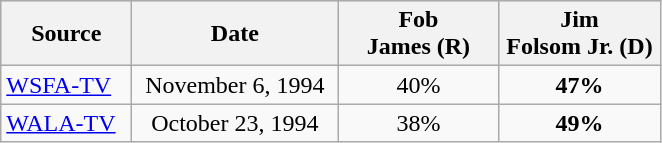<table class="wikitable" style="text-align:center">
<tr bgcolor=lightgrey>
<th width="80px">Source</th>
<th width="130px">Date</th>
<th width="100px">Fob<br>James (R)</th>
<th width="100px">Jim<br>Folsom Jr. (D)</th>
</tr>
<tr>
<td align=left><a href='#'>WSFA-TV</a></td>
<td>November 6, 1994</td>
<td>40%</td>
<td><strong>47%</strong></td>
</tr>
<tr>
<td align=left><a href='#'>WALA-TV</a></td>
<td>October 23, 1994</td>
<td>38%</td>
<td><strong>49%</strong></td>
</tr>
</table>
